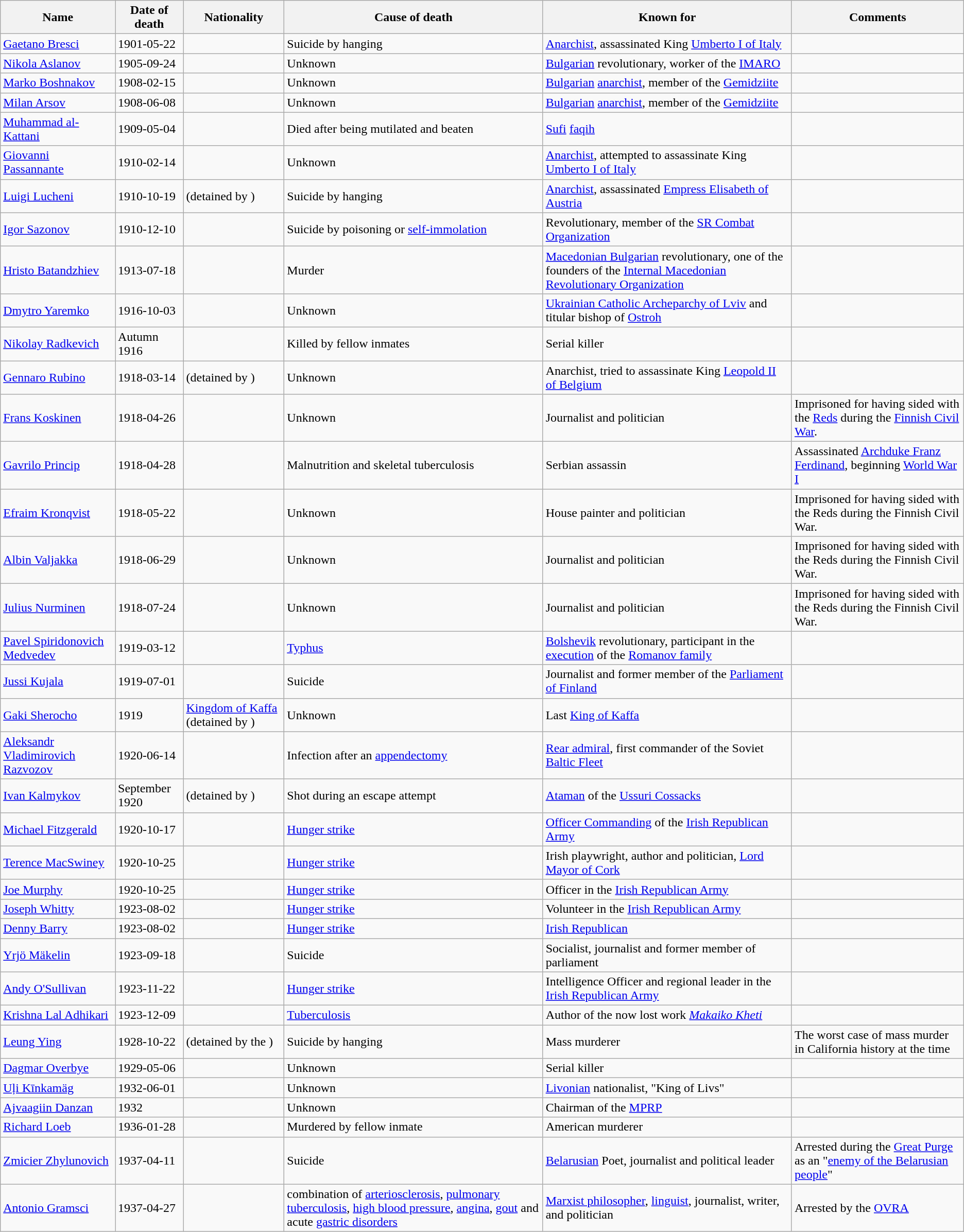<table class="wikitable sortable">
<tr>
<th>Name</th>
<th>Date of death</th>
<th>Nationality</th>
<th>Cause of death</th>
<th>Known for</th>
<th>Comments</th>
</tr>
<tr>
<td><a href='#'>Gaetano Bresci</a></td>
<td>1901-05-22</td>
<td></td>
<td>Suicide by hanging</td>
<td><a href='#'>Anarchist</a>, assassinated King <a href='#'>Umberto I of Italy</a></td>
<td></td>
</tr>
<tr>
<td><a href='#'>Nikola Aslanov</a></td>
<td>1905-09-24</td>
<td></td>
<td>Unknown</td>
<td><a href='#'>Bulgarian</a> revolutionary, worker of the <a href='#'>IMARO</a></td>
<td></td>
</tr>
<tr>
<td><a href='#'>Marko Boshnakov</a></td>
<td>1908-02-15</td>
<td></td>
<td>Unknown</td>
<td><a href='#'>Bulgarian</a> <a href='#'>anarchist</a>, member of the <a href='#'>Gemidziite</a></td>
<td></td>
</tr>
<tr>
<td><a href='#'>Milan Arsov</a></td>
<td>1908-06-08</td>
<td></td>
<td>Unknown</td>
<td><a href='#'>Bulgarian</a> <a href='#'>anarchist</a>, member of the <a href='#'>Gemidziite</a></td>
<td></td>
</tr>
<tr>
<td><a href='#'>Muhammad al-Kattani</a></td>
<td>1909-05-04</td>
<td></td>
<td>Died after being mutilated and beaten</td>
<td><a href='#'>Sufi</a> <a href='#'>faqih</a></td>
<td></td>
</tr>
<tr>
<td><a href='#'>Giovanni Passannante</a></td>
<td>1910-02-14</td>
<td></td>
<td>Unknown</td>
<td><a href='#'>Anarchist</a>, attempted to assassinate King <a href='#'>Umberto I of Italy</a></td>
<td></td>
</tr>
<tr>
<td><a href='#'>Luigi Lucheni</a></td>
<td>1910-10-19</td>
<td> (detained by )</td>
<td>Suicide by hanging</td>
<td><a href='#'>Anarchist</a>, assassinated <a href='#'>Empress Elisabeth of Austria</a></td>
<td></td>
</tr>
<tr>
<td><a href='#'>Igor Sazonov</a></td>
<td>1910-12-10</td>
<td></td>
<td>Suicide by poisoning or <a href='#'>self-immolation</a></td>
<td>Revolutionary, member of the <a href='#'>SR Combat Organization</a></td>
<td></td>
</tr>
<tr>
<td><a href='#'>Hristo Batandzhiev</a></td>
<td>1913-07-18</td>
<td></td>
<td>Murder</td>
<td><a href='#'>Macedonian Bulgarian</a> revolutionary, one of the founders of the <a href='#'>Internal Macedonian Revolutionary Organization</a></td>
<td></td>
</tr>
<tr>
<td><a href='#'>Dmytro Yaremko</a></td>
<td>1916-10-03</td>
<td></td>
<td>Unknown</td>
<td><a href='#'>Ukrainian Catholic Archeparchy of Lviv</a> and titular bishop of <a href='#'>Ostroh</a></td>
<td></td>
</tr>
<tr>
<td><a href='#'>Nikolay Radkevich</a></td>
<td>Autumn 1916</td>
<td></td>
<td>Killed by fellow inmates</td>
<td>Serial killer</td>
<td></td>
</tr>
<tr>
<td><a href='#'>Gennaro Rubino</a></td>
<td>1918-03-14</td>
<td> (detained by )</td>
<td>Unknown</td>
<td>Anarchist, tried to assassinate King <a href='#'>Leopold II of Belgium</a></td>
<td></td>
</tr>
<tr>
<td><a href='#'>Frans Koskinen</a></td>
<td>1918-04-26</td>
<td></td>
<td>Unknown</td>
<td>Journalist and politician</td>
<td>Imprisoned for having sided with the <a href='#'>Reds</a> during the <a href='#'>Finnish Civil War</a>.</td>
</tr>
<tr>
<td><a href='#'>Gavrilo Princip</a></td>
<td>1918-04-28</td>
<td></td>
<td>Malnutrition and skeletal tuberculosis</td>
<td>Serbian assassin</td>
<td>Assassinated <a href='#'>Archduke Franz Ferdinand</a>, beginning <a href='#'>World War I</a></td>
</tr>
<tr>
<td><a href='#'>Efraim Kronqvist</a></td>
<td>1918-05-22</td>
<td></td>
<td>Unknown</td>
<td>House painter and politician</td>
<td>Imprisoned for having sided with the Reds during the Finnish Civil War.</td>
</tr>
<tr>
<td><a href='#'>Albin Valjakka</a></td>
<td>1918-06-29</td>
<td></td>
<td>Unknown</td>
<td>Journalist and politician</td>
<td>Imprisoned for having sided with the Reds during the Finnish Civil War.</td>
</tr>
<tr>
<td><a href='#'>Julius Nurminen</a></td>
<td>1918-07-24</td>
<td></td>
<td>Unknown</td>
<td>Journalist and politician</td>
<td>Imprisoned for having sided with the Reds during the Finnish Civil War.</td>
</tr>
<tr>
<td><a href='#'>Pavel Spiridonovich Medvedev</a></td>
<td>1919-03-12</td>
<td></td>
<td><a href='#'>Typhus</a></td>
<td><a href='#'>Bolshevik</a> revolutionary, participant in the <a href='#'>execution</a> of the <a href='#'>Romanov family</a></td>
<td></td>
</tr>
<tr>
<td><a href='#'>Jussi Kujala</a></td>
<td>1919-07-01</td>
<td></td>
<td>Suicide</td>
<td>Journalist and former member of the <a href='#'>Parliament of Finland</a></td>
<td></td>
</tr>
<tr>
<td><a href='#'>Gaki Sherocho</a></td>
<td>1919</td>
<td><a href='#'>Kingdom of Kaffa</a> (detained by )</td>
<td>Unknown</td>
<td>Last <a href='#'>King of Kaffa</a></td>
<td></td>
</tr>
<tr>
<td><a href='#'>Aleksandr Vladimirovich Razvozov</a></td>
<td>1920-06-14</td>
<td></td>
<td>Infection after an <a href='#'>appendectomy</a></td>
<td><a href='#'>Rear admiral</a>, first commander of the Soviet <a href='#'>Baltic Fleet</a></td>
<td></td>
</tr>
<tr>
<td><a href='#'>Ivan Kalmykov</a></td>
<td>September 1920</td>
<td> (detained by )</td>
<td>Shot during an escape attempt</td>
<td><a href='#'>Ataman</a> of the <a href='#'>Ussuri Cossacks</a></td>
<td></td>
</tr>
<tr>
<td><a href='#'>Michael Fitzgerald</a></td>
<td>1920-10-17</td>
<td></td>
<td><a href='#'>Hunger strike</a></td>
<td><a href='#'>Officer Commanding</a> of the <a href='#'>Irish Republican Army</a></td>
<td></td>
</tr>
<tr>
<td><a href='#'>Terence MacSwiney</a></td>
<td>1920-10-25</td>
<td></td>
<td><a href='#'>Hunger strike</a></td>
<td>Irish playwright, author and politician, <a href='#'>Lord Mayor of Cork</a></td>
<td></td>
</tr>
<tr>
<td><a href='#'>Joe Murphy</a></td>
<td>1920-10-25</td>
<td></td>
<td><a href='#'>Hunger strike</a></td>
<td>Officer in the <a href='#'>Irish Republican Army</a></td>
<td></td>
</tr>
<tr>
<td><a href='#'>Joseph Whitty</a></td>
<td>1923-08-02</td>
<td></td>
<td><a href='#'>Hunger strike</a></td>
<td>Volunteer in the <a href='#'>Irish Republican Army</a></td>
<td></td>
</tr>
<tr>
<td><a href='#'>Denny Barry</a></td>
<td>1923-08-02</td>
<td></td>
<td><a href='#'>Hunger strike</a></td>
<td><a href='#'>Irish Republican</a></td>
<td></td>
</tr>
<tr>
<td><a href='#'>Yrjö Mäkelin</a></td>
<td>1923-09-18</td>
<td></td>
<td>Suicide</td>
<td>Socialist, journalist and former member of parliament</td>
<td></td>
</tr>
<tr>
<td><a href='#'>Andy O'Sullivan</a></td>
<td>1923-11-22</td>
<td></td>
<td><a href='#'>Hunger strike</a></td>
<td>Intelligence Officer and regional leader in the <a href='#'>Irish Republican Army</a></td>
<td></td>
</tr>
<tr>
<td><a href='#'>Krishna Lal Adhikari</a></td>
<td>1923-12-09</td>
<td></td>
<td><a href='#'>Tuberculosis</a></td>
<td>Author of the now lost work <em><a href='#'>Makaiko Kheti</a></em></td>
<td></td>
</tr>
<tr>
<td><a href='#'>Leung Ying</a></td>
<td>1928-10-22</td>
<td> (detained by the )</td>
<td>Suicide by hanging</td>
<td>Mass murderer</td>
<td>The worst case of mass murder in California history at the time</td>
</tr>
<tr>
<td><a href='#'>Dagmar Overbye</a></td>
<td>1929-05-06</td>
<td></td>
<td>Unknown</td>
<td>Serial killer</td>
<td></td>
</tr>
<tr>
<td><a href='#'>Uļi Kīnkamäg</a></td>
<td>1932-06-01</td>
<td></td>
<td>Unknown</td>
<td><a href='#'>Livonian</a> nationalist, "King of Livs"</td>
<td></td>
</tr>
<tr>
<td><a href='#'>Ajvaagiin Danzan</a></td>
<td>1932</td>
<td></td>
<td>Unknown</td>
<td>Chairman of the <a href='#'>MPRP</a></td>
<td></td>
</tr>
<tr>
<td><a href='#'>Richard Loeb</a></td>
<td>1936-01-28</td>
<td></td>
<td>Murdered by fellow inmate</td>
<td>American murderer</td>
<td></td>
</tr>
<tr>
<td><a href='#'>Zmicier Zhylunovich</a></td>
<td>1937-04-11</td>
<td></td>
<td>Suicide</td>
<td><a href='#'>Belarusian</a> Poet, journalist and political leader</td>
<td>Arrested during the <a href='#'>Great Purge</a> as an "<a href='#'>enemy of the Belarusian people</a>"</td>
</tr>
<tr>
<td><a href='#'>Antonio Gramsci</a></td>
<td>1937-04-27</td>
<td></td>
<td>combination of <a href='#'>arteriosclerosis</a>, <a href='#'>pulmonary tuberculosis</a>, <a href='#'>high blood pressure</a>, <a href='#'>angina</a>, <a href='#'>gout</a> and acute <a href='#'>gastric disorders</a></td>
<td><a href='#'>Marxist philosopher</a>, <a href='#'>linguist</a>, journalist, writer, and politician</td>
<td>Arrested by the <a href='#'>OVRA</a></td>
</tr>
</table>
